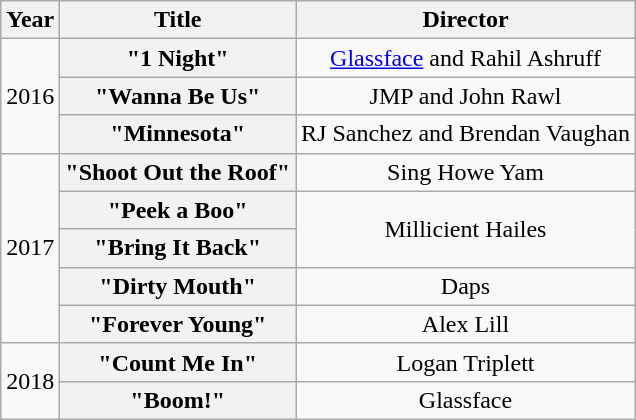<table class="wikitable plainrowheaders" style="text-align:center;">
<tr>
<th>Year</th>
<th>Title</th>
<th>Director</th>
</tr>
<tr>
<td rowspan="3">2016</td>
<th scope="row">"1 Night"</th>
<td><a href='#'>Glassface</a> and Rahil Ashruff</td>
</tr>
<tr>
<th scope="row">"Wanna Be Us"</th>
<td>JMP and John Rawl</td>
</tr>
<tr>
<th scope="row">"Minnesota"</th>
<td>RJ Sanchez and Brendan Vaughan</td>
</tr>
<tr>
<td rowspan="5">2017</td>
<th scope="row">"Shoot Out the Roof"</th>
<td>Sing Howe Yam</td>
</tr>
<tr>
<th scope="row">"Peek a Boo"</th>
<td rowspan="2">Millicient Hailes</td>
</tr>
<tr>
<th scope="row">"Bring It Back"</th>
</tr>
<tr>
<th scope="row">"Dirty Mouth"</th>
<td>Daps</td>
</tr>
<tr>
<th scope="row">"Forever Young"</th>
<td>Alex Lill</td>
</tr>
<tr>
<td rowspan="2">2018</td>
<th scope="row">"Count Me In"</th>
<td>Logan Triplett</td>
</tr>
<tr>
<th scope="row">"Boom!"</th>
<td>Glassface</td>
</tr>
</table>
